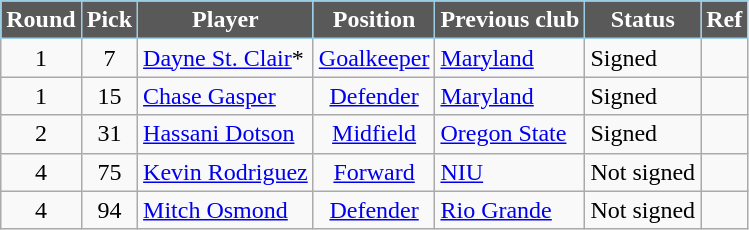<table class="wikitable" style="text-align:center">
<tr>
<th style="background:#585958;color:#FFFFFF;border:1px solid #9BCDE4">Round</th>
<th style="background:#585958;color:#FFFFFF;border:1px solid #9BCDE4">Pick</th>
<th style="background:#585958;color:#FFFFFF;border:1px solid #9BCDE4">Player</th>
<th style="background:#585958;color:#FFFFFF;border:1px solid #9BCDE4">Position</th>
<th style="background:#585958;color:#FFFFFF;border:1px solid #9BCDE4">Previous club</th>
<th style="background:#585958;color:#FFFFFF;border:1px solid #9BCDE4">Status</th>
<th style="background:#585958;color:#FFFFFF;border:1px solid #9BCDE4">Ref</th>
</tr>
<tr>
<td>1</td>
<td>7</td>
<td style="text-align:left"> <a href='#'>Dayne St. Clair</a>*</td>
<td><a href='#'>Goalkeeper</a></td>
<td style="text-align:left"><a href='#'>Maryland</a></td>
<td style="text-align:left">Signed</td>
<td></td>
</tr>
<tr>
<td>1</td>
<td>15</td>
<td style="text-align:left"> <a href='#'>Chase Gasper</a></td>
<td><a href='#'>Defender</a></td>
<td style="text-align:left"><a href='#'>Maryland</a></td>
<td style="text-align:left">Signed</td>
<td></td>
</tr>
<tr>
<td>2</td>
<td>31</td>
<td style="text-align:left"> <a href='#'>Hassani Dotson</a></td>
<td><a href='#'>Midfield</a></td>
<td style="text-align:left"><a href='#'>Oregon State</a></td>
<td style="text-align:left">Signed</td>
<td></td>
</tr>
<tr>
<td>4</td>
<td>75</td>
<td style="text-align:left"> <a href='#'>Kevin Rodriguez</a></td>
<td><a href='#'>Forward</a></td>
<td style="text-align:left"><a href='#'>NIU</a></td>
<td style="text-align:left">Not signed</td>
<td></td>
</tr>
<tr>
<td>4</td>
<td>94</td>
<td style="text-align:left"> <a href='#'>Mitch Osmond</a></td>
<td><a href='#'>Defender</a></td>
<td style="text-align:left"><a href='#'>Rio Grande</a></td>
<td style="text-align:left">Not signed</td>
<td></td>
</tr>
</table>
